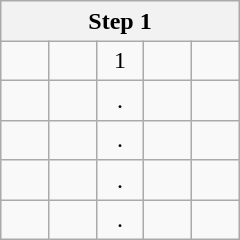<table class="wikitable" style="margin:0.5em auto;text-align:center;width:10em;height:10em;table-layout:fixed;">
<tr>
<th colspan="5">Step 1</th>
</tr>
<tr>
<td></td>
<td></td>
<td>1</td>
<td></td>
<td></td>
</tr>
<tr>
<td></td>
<td></td>
<td>.</td>
<td></td>
<td></td>
</tr>
<tr>
<td></td>
<td></td>
<td>.</td>
<td></td>
<td></td>
</tr>
<tr>
<td></td>
<td></td>
<td>.</td>
<td></td>
<td></td>
</tr>
<tr>
<td></td>
<td></td>
<td>.</td>
<td></td>
<td></td>
</tr>
</table>
